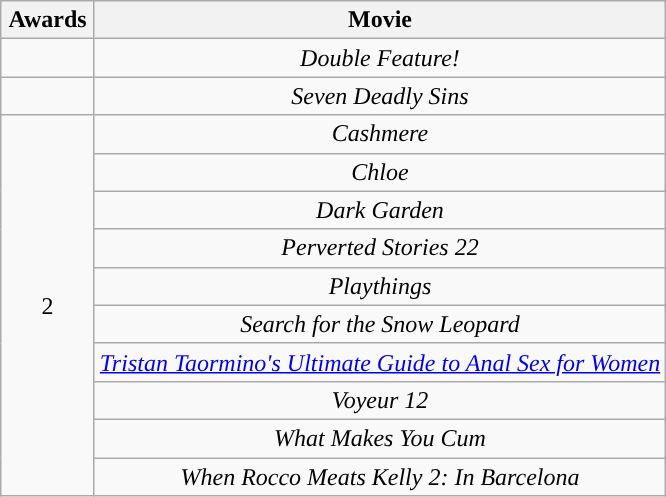<table class="wikitable" style="text-align: center">
<tr>
<th scope="col" width="55">Awards</th>
<th scope="col" align="center">Movie</th>
</tr>
<tr>
<td></td>
<td><em>Double Feature!</em></td>
</tr>
<tr>
<td></td>
<td><em>Seven Deadly Sins</em></td>
</tr>
<tr>
<td rowspan=10 style="text-align:center">2</td>
<td><em>Cashmere</em></td>
</tr>
<tr>
<td><em>Chloe</em></td>
</tr>
<tr>
<td><em>Dark Garden</em></td>
</tr>
<tr>
<td><em>Perverted Stories 22</em></td>
</tr>
<tr>
<td><em>Playthings</em></td>
</tr>
<tr>
<td><em>Search for the Snow Leopard</em></td>
</tr>
<tr>
<td><em><a href='#'>Tristan Taormino's Ultimate Guide to Anal Sex for Women</a></em></td>
</tr>
<tr>
<td><em>Voyeur 12</em></td>
</tr>
<tr>
<td><em>What Makes You Cum</em></td>
</tr>
<tr>
<td><em>When Rocco Meats Kelly 2: In Barcelona</em></td>
</tr>
</table>
